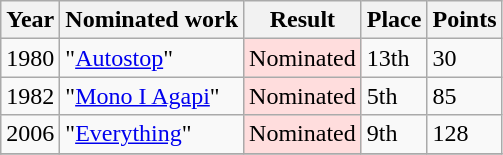<table class="wikitable">
<tr>
<th>Year</th>
<th>Nominated work</th>
<th>Result</th>
<th>Place</th>
<th>Points</th>
</tr>
<tr>
<td>1980</td>
<td>"<a href='#'>Autostop</a>"</td>
<td style="background: #ffdddd">Nominated</td>
<td>13th</td>
<td>30</td>
</tr>
<tr>
<td>1982</td>
<td>"<a href='#'>Mono I Agapi</a>"</td>
<td style="background: #ffdddd">Nominated</td>
<td>5th</td>
<td>85</td>
</tr>
<tr>
<td>2006</td>
<td>"<a href='#'>Everything</a>"</td>
<td style="background: #ffdddd">Nominated</td>
<td>9th</td>
<td>128</td>
</tr>
<tr>
</tr>
</table>
